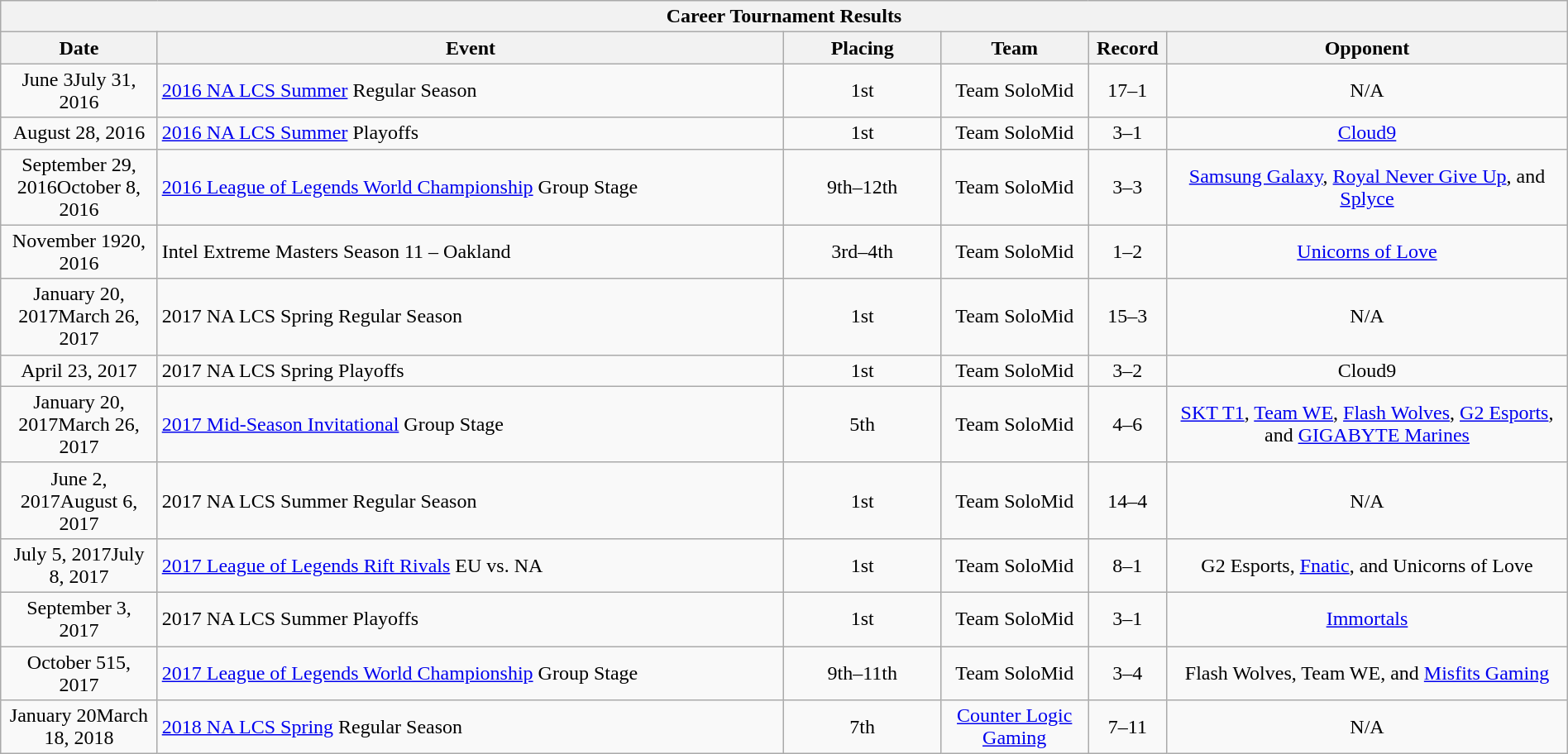<table class=" wikitable" style="width: 100%;">
<tr>
<th colspan="6">Career Tournament Results</th>
</tr>
<tr>
<th style="width:10%;">Date</th>
<th style="width:40%;">Event</th>
<th style="width:10%;">Placing</th>
<th colspan="1">Team</th>
<th colspan="1">Record</th>
<th colspan="1">Opponent</th>
</tr>
<tr>
<td style="text-align:center;">June 3July 31, 2016</td>
<td><a href='#'>2016 NA LCS Summer</a> Regular Season</td>
<td style="text-align:center;"> 1st</td>
<td style="text-align:center">Team SoloMid</td>
<td style="text-align:center; width:5%;">17–1</td>
<td style="text-align:center">N/A</td>
</tr>
<tr>
<td style="text-align:center;">August 28, 2016</td>
<td><a href='#'>2016 NA LCS Summer</a> Playoffs</td>
<td style="text-align:center;"> 1st</td>
<td style="text-align:center">Team SoloMid</td>
<td style="text-align:center; width:5%;">3–1</td>
<td style="text-align:center"><a href='#'>Cloud9</a></td>
</tr>
<tr>
<td style="text-align:center;">September 29, 2016October 8, 2016</td>
<td><a href='#'>2016 League of Legends World Championship</a> Group Stage</td>
<td style="text-align:center;">9th–12th</td>
<td style="text-align:center">Team SoloMid</td>
<td style="text-align:center; width:5%;">3–3</td>
<td style="text-align:center"><a href='#'>Samsung Galaxy</a>, <a href='#'>Royal Never Give Up</a>, and <a href='#'>Splyce</a></td>
</tr>
<tr>
<td style="text-align:center;">November 1920, 2016</td>
<td>Intel Extreme Masters Season 11 – Oakland</td>
<td style="text-align:center;">3rd–4th</td>
<td style="text-align:center">Team SoloMid</td>
<td style="text-align:center; width:5%;">1–2</td>
<td style="text-align:center"><a href='#'>Unicorns of Love</a></td>
</tr>
<tr>
<td style="text-align:center;">January 20, 2017March 26, 2017</td>
<td>2017 NA LCS Spring Regular Season</td>
<td style="text-align:center;"> 1st</td>
<td style="text-align:center">Team SoloMid</td>
<td style="text-align:center; width:5%;">15–3</td>
<td style="text-align:center">N/A</td>
</tr>
<tr>
<td style="text-align:center;">April 23, 2017</td>
<td>2017 NA LCS Spring Playoffs</td>
<td style="text-align:center;"> 1st</td>
<td style="text-align:center">Team SoloMid</td>
<td style="text-align:center; width:5%;">3–2</td>
<td style="text-align:center">Cloud9</td>
</tr>
<tr>
<td style="text-align:center;">January 20, 2017March 26, 2017</td>
<td><a href='#'>2017 Mid-Season Invitational</a> Group Stage</td>
<td style="text-align:center;">5th</td>
<td style="text-align:center">Team SoloMid</td>
<td style="text-align:center; width:5%;">4–6</td>
<td style="text-align:center"><a href='#'>SKT T1</a>, <a href='#'>Team WE</a>, <a href='#'>Flash Wolves</a>, <a href='#'>G2 Esports</a>, and <a href='#'>GIGABYTE Marines</a></td>
</tr>
<tr>
<td style="text-align:center;">June 2, 2017August 6, 2017</td>
<td>2017 NA LCS Summer Regular Season</td>
<td style="text-align:center;"> 1st</td>
<td style="text-align:center">Team SoloMid</td>
<td style="text-align:center; width:5%;">14–4</td>
<td style="text-align:center">N/A</td>
</tr>
<tr>
<td style="text-align:center;">July 5, 2017July 8, 2017</td>
<td><a href='#'>2017 League of Legends Rift Rivals</a> EU vs. NA</td>
<td style="text-align:center;"> 1st</td>
<td style="text-align:center">Team SoloMid</td>
<td style="text-align:center; width:5%;">8–1</td>
<td style="text-align:center">G2 Esports, <a href='#'>Fnatic</a>, and Unicorns of Love</td>
</tr>
<tr>
<td style="text-align:center;">September 3, 2017</td>
<td>2017 NA LCS Summer Playoffs</td>
<td style="text-align:center;"> 1st</td>
<td style="text-align:center">Team SoloMid</td>
<td style="text-align:center; width:5%;">3–1</td>
<td style="text-align:center"><a href='#'>Immortals</a></td>
</tr>
<tr>
<td style="text-align:center;">October 515, 2017</td>
<td><a href='#'>2017 League of Legends World Championship</a> Group Stage</td>
<td style="text-align:center;">9th–11th</td>
<td style="text-align:center">Team SoloMid</td>
<td style="text-align:center; width:5%;">3–4</td>
<td style="text-align:center">Flash Wolves, Team WE, and <a href='#'>Misfits Gaming</a></td>
</tr>
<tr>
<td style="text-align:center;">January 20March 18, 2018</td>
<td><a href='#'>2018 NA LCS Spring</a> Regular Season</td>
<td style="text-align:center;">7th</td>
<td style="text-align:center"><a href='#'>Counter Logic Gaming</a></td>
<td style="text-align:center; width:5%;">7–11</td>
<td style="text-align:center">N/A</td>
</tr>
</table>
